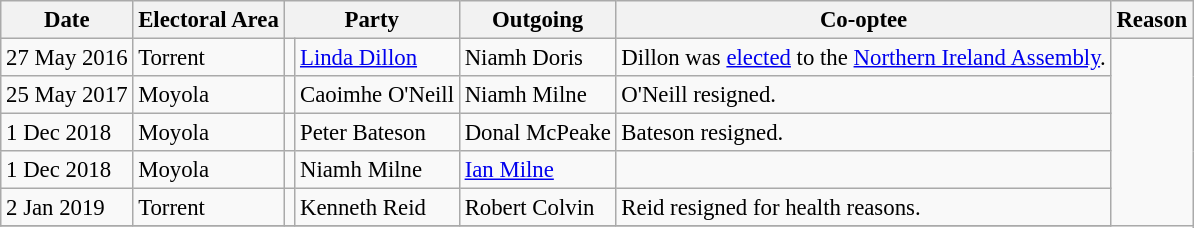<table class="wikitable" style="font-size: 95%;">
<tr>
<th>Date</th>
<th>Electoral Area</th>
<th colspan="2">Party</th>
<th>Outgoing</th>
<th>Co-optee</th>
<th>Reason</th>
</tr>
<tr>
<td>27 May 2016</td>
<td>Torrent</td>
<td></td>
<td><a href='#'>Linda Dillon</a></td>
<td>Niamh Doris</td>
<td>Dillon was <a href='#'>elected</a> to the <a href='#'>Northern Ireland Assembly</a>.</td>
</tr>
<tr>
<td>25 May 2017</td>
<td>Moyola</td>
<td></td>
<td>Caoimhe O'Neill</td>
<td>Niamh Milne</td>
<td>O'Neill resigned.</td>
</tr>
<tr>
<td>1 Dec 2018</td>
<td>Moyola</td>
<td></td>
<td>Peter Bateson</td>
<td>Donal McPeake</td>
<td>Bateson resigned.</td>
</tr>
<tr>
<td>1 Dec 2018</td>
<td>Moyola</td>
<td></td>
<td>Niamh Milne</td>
<td><a href='#'>Ian Milne</a></td>
<td></td>
</tr>
<tr>
<td>2 Jan 2019</td>
<td>Torrent</td>
<td></td>
<td>Kenneth Reid</td>
<td>Robert Colvin</td>
<td>Reid resigned for health reasons.</td>
</tr>
<tr>
</tr>
</table>
